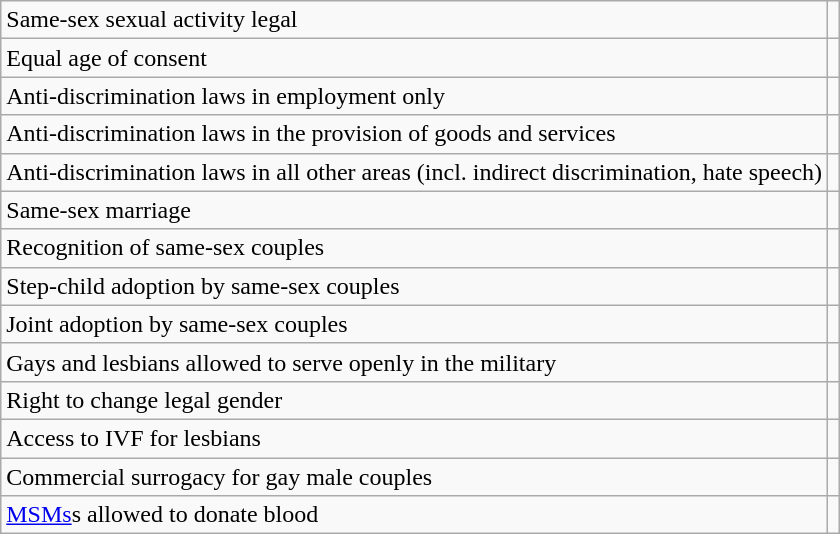<table class="wikitable">
<tr>
<td>Same-sex sexual activity legal</td>
<td></td>
</tr>
<tr>
<td>Equal age of consent</td>
<td></td>
</tr>
<tr>
<td>Anti-discrimination laws in employment only</td>
<td></td>
</tr>
<tr>
<td>Anti-discrimination laws in the provision of goods and services</td>
<td></td>
</tr>
<tr>
<td>Anti-discrimination laws in all other areas (incl. indirect discrimination, hate speech)</td>
<td></td>
</tr>
<tr>
<td>Same-sex marriage</td>
<td></td>
</tr>
<tr>
<td>Recognition of same-sex couples</td>
<td></td>
</tr>
<tr>
<td>Step-child adoption by same-sex couples</td>
<td></td>
</tr>
<tr>
<td>Joint adoption by same-sex couples</td>
<td></td>
</tr>
<tr>
<td>Gays and lesbians allowed to serve openly in the military</td>
<td></td>
</tr>
<tr>
<td>Right to change legal gender</td>
<td></td>
</tr>
<tr>
<td>Access to IVF for lesbians</td>
<td></td>
</tr>
<tr>
<td>Commercial surrogacy for gay male couples</td>
<td></td>
</tr>
<tr>
<td><a href='#'>MSMs</a>s allowed to donate blood</td>
<td></td>
</tr>
</table>
